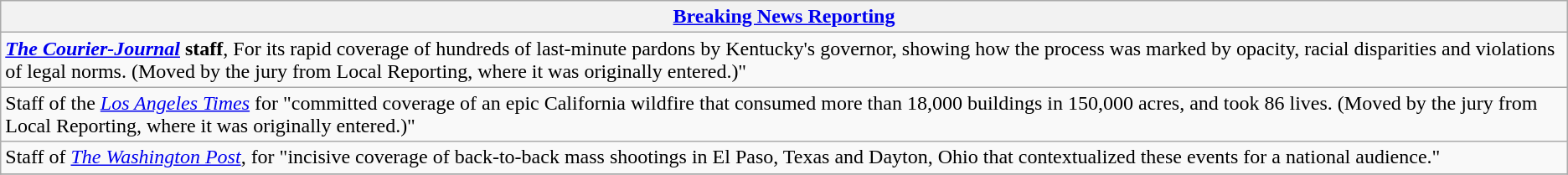<table class="wikitable" style="float:left; float:none;">
<tr>
<th><a href='#'>Breaking News Reporting</a></th>
</tr>
<tr>
<td><strong><em><a href='#'>The Courier-Journal</a></em></strong> <strong>staff</strong>, For its rapid coverage of hundreds of last-minute pardons by Kentucky's governor, showing how the process was marked by opacity, racial disparities and violations of legal norms. (Moved by the jury from Local Reporting, where it was originally entered.)"</td>
</tr>
<tr>
<td>Staff of the <em><a href='#'>Los Angeles Times</a></em> for "committed coverage of an epic California wildfire that consumed more than 18,000 buildings in 150,000 acres, and took 86 lives. (Moved by the jury from Local Reporting, where it was originally entered.)"</td>
</tr>
<tr>
<td>Staff of <em><a href='#'>The Washington Post</a></em>, for "incisive coverage of back-to-back mass shootings in El Paso, Texas and Dayton, Ohio that contextualized these events for a national audience."</td>
</tr>
<tr>
</tr>
</table>
